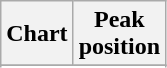<table class="wikitable sortable plainrowheaders" style="text-align:center">
<tr>
<th scope="col">Chart</th>
<th scope="col">Peak<br>position</th>
</tr>
<tr>
</tr>
<tr>
</tr>
</table>
